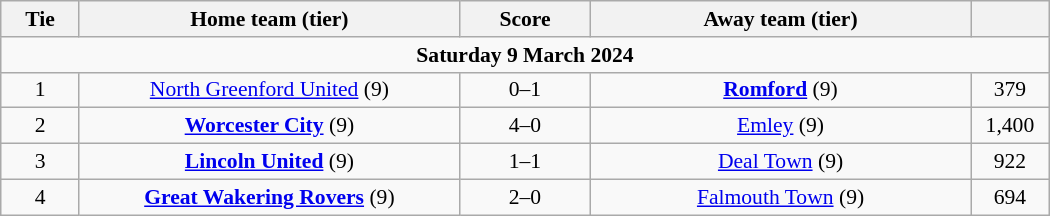<table class="wikitable" style="width:700px;text-align:center;font-size:90%">
<tr>
<th scope="col" style="width: 7.50%">Tie</th>
<th scope="col" style="width:36.25%">Home team (tier)</th>
<th scope="col" style="width:12.50%">Score</th>
<th scope="col" style="width:36.25%">Away team (tier)</th>
<th scope="col" style="width: 7.50%"></th>
</tr>
<tr>
<td colspan="5"><strong>Saturday 9 March 2024</strong></td>
</tr>
<tr>
<td>1</td>
<td><a href='#'>North Greenford United</a> (9)</td>
<td>0–1</td>
<td><strong><a href='#'>Romford</a></strong> (9)</td>
<td>379</td>
</tr>
<tr>
<td>2</td>
<td><strong><a href='#'>Worcester City</a></strong> (9)</td>
<td>4–0</td>
<td><a href='#'>Emley</a> (9)</td>
<td>1,400</td>
</tr>
<tr>
<td>3</td>
<td><strong><a href='#'>Lincoln United</a></strong> (9)</td>
<td>1–1 </td>
<td><a href='#'>Deal Town</a> (9)</td>
<td>922</td>
</tr>
<tr>
<td>4</td>
<td><strong><a href='#'>Great Wakering Rovers</a></strong> (9)</td>
<td>2–0</td>
<td><a href='#'>Falmouth Town</a> (9)</td>
<td>694</td>
</tr>
</table>
